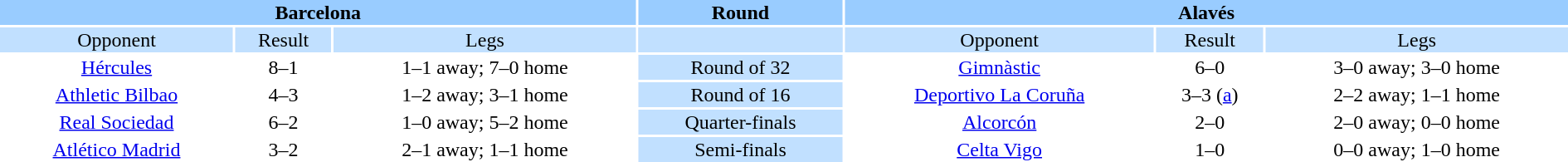<table style="width:100%; text-align:center;">
<tr style="vertical-align:top; background:#9cf;">
<th colspan=3 style="width:1*">Barcelona</th>
<th><strong>Round</strong></th>
<th colspan=3 style="width:1*">Alavés</th>
</tr>
<tr style="vertical-align:top; background:#c1e0ff;">
<td>Opponent</td>
<td>Result</td>
<td>Legs</td>
<td style="background:#c1e0ff;"></td>
<td>Opponent</td>
<td>Result</td>
<td>Legs</td>
</tr>
<tr>
<td><a href='#'>Hércules</a></td>
<td>8–1</td>
<td>1–1 away; 7–0 home</td>
<td style="background:#c1e0ff;">Round of 32</td>
<td><a href='#'>Gimnàstic</a></td>
<td>6–0</td>
<td>3–0 away; 3–0 home</td>
</tr>
<tr>
<td><a href='#'>Athletic Bilbao</a></td>
<td>4–3</td>
<td>1–2 away; 3–1 home</td>
<td style="background:#c1e0ff;">Round of 16</td>
<td><a href='#'>Deportivo La Coruña</a></td>
<td>3–3 (<a href='#'>a</a>)</td>
<td>2–2 away; 1–1 home</td>
</tr>
<tr>
<td><a href='#'>Real Sociedad</a></td>
<td>6–2</td>
<td>1–0 away; 5–2 home</td>
<td style="background:#c1e0ff;">Quarter-finals</td>
<td><a href='#'>Alcorcón</a></td>
<td>2–0</td>
<td>2–0 away; 0–0 home</td>
</tr>
<tr>
<td><a href='#'>Atlético Madrid</a></td>
<td>3–2</td>
<td>2–1 away; 1–1 home</td>
<td style="background:#c1e0ff;">Semi-finals</td>
<td><a href='#'>Celta Vigo</a></td>
<td>1–0</td>
<td>0–0 away; 1–0 home</td>
</tr>
</table>
